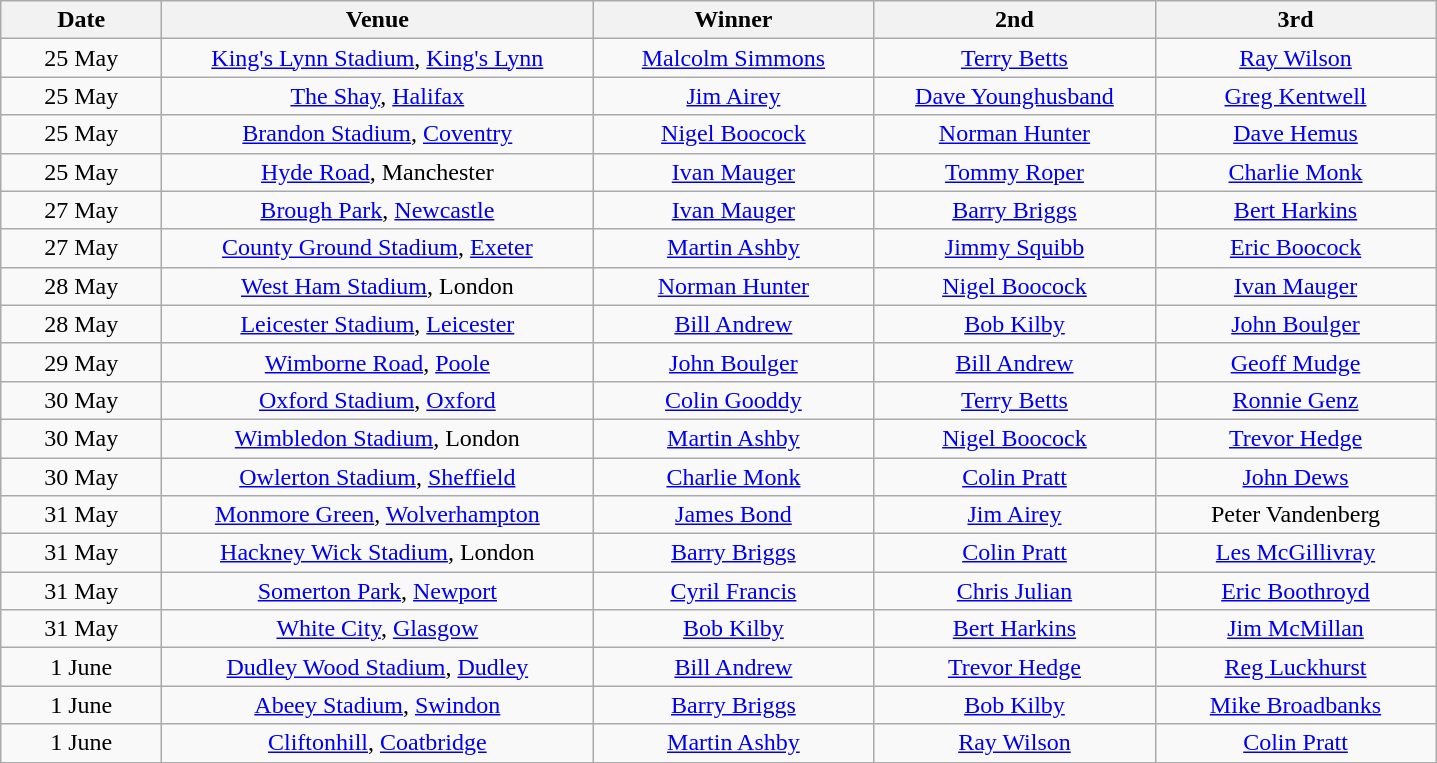<table class="wikitable" style="text-align:center">
<tr>
<th width=100>Date</th>
<th width=280>Venue</th>
<th width=180>Winner</th>
<th width=180>2nd</th>
<th width=180>3rd</th>
</tr>
<tr>
<td align=center>25 May</td>
<td><a href='#'>King's Lynn Stadium</a>, <a href='#'>King's Lynn</a></td>
<td><a href='#'>Malcolm Simmons</a></td>
<td><a href='#'>Terry Betts</a></td>
<td><a href='#'>Ray Wilson</a></td>
</tr>
<tr>
<td align=center>25 May</td>
<td><a href='#'>The Shay</a>, <a href='#'>Halifax</a></td>
<td><a href='#'>Jim Airey</a></td>
<td><a href='#'>Dave Younghusband</a></td>
<td><a href='#'>Greg Kentwell</a></td>
</tr>
<tr>
<td align=center>25 May</td>
<td><a href='#'>Brandon Stadium</a>, <a href='#'>Coventry</a></td>
<td><a href='#'>Nigel Boocock</a></td>
<td><a href='#'>Norman Hunter</a></td>
<td><a href='#'>Dave Hemus</a></td>
</tr>
<tr>
<td align=center>25 May</td>
<td><a href='#'>Hyde Road</a>, Manchester</td>
<td><a href='#'>Ivan Mauger</a></td>
<td><a href='#'>Tommy Roper</a></td>
<td><a href='#'>Charlie Monk</a></td>
</tr>
<tr>
<td align=center>27 May</td>
<td><a href='#'>Brough Park</a>, <a href='#'>Newcastle</a></td>
<td><a href='#'>Ivan Mauger</a></td>
<td><a href='#'>Barry Briggs</a></td>
<td><a href='#'>Bert Harkins</a></td>
</tr>
<tr>
<td align=center>27 May</td>
<td><a href='#'>County Ground Stadium</a>, <a href='#'>Exeter</a></td>
<td><a href='#'>Martin Ashby</a></td>
<td><a href='#'>Jimmy Squibb</a></td>
<td><a href='#'>Eric Boocock</a></td>
</tr>
<tr>
<td align=center>28 May</td>
<td><a href='#'>West Ham Stadium</a>, London</td>
<td><a href='#'>Norman Hunter</a></td>
<td><a href='#'>Nigel Boocock</a></td>
<td><a href='#'>Ivan Mauger</a></td>
</tr>
<tr>
<td align=center>28 May</td>
<td><a href='#'>Leicester Stadium</a>, <a href='#'>Leicester</a></td>
<td><a href='#'>Bill Andrew</a></td>
<td><a href='#'>Bob Kilby</a></td>
<td><a href='#'>John Boulger</a></td>
</tr>
<tr>
<td align=center>29 May</td>
<td><a href='#'>Wimborne Road</a>, <a href='#'>Poole</a></td>
<td><a href='#'>John Boulger</a></td>
<td><a href='#'>Bill Andrew</a></td>
<td><a href='#'>Geoff Mudge</a></td>
</tr>
<tr>
<td align=center>30 May</td>
<td><a href='#'>Oxford Stadium</a>, <a href='#'>Oxford</a></td>
<td><a href='#'>Colin Gooddy</a></td>
<td><a href='#'>Terry Betts</a></td>
<td><a href='#'>Ronnie Genz</a></td>
</tr>
<tr>
<td align=center>30 May</td>
<td><a href='#'>Wimbledon Stadium</a>, London</td>
<td><a href='#'>Martin Ashby</a></td>
<td><a href='#'>Nigel Boocock</a></td>
<td><a href='#'>Trevor Hedge</a></td>
</tr>
<tr>
<td align=center>30 May</td>
<td><a href='#'>Owlerton Stadium</a>, <a href='#'>Sheffield</a></td>
<td><a href='#'>Charlie Monk</a></td>
<td><a href='#'>Colin Pratt</a></td>
<td><a href='#'>John Dews</a></td>
</tr>
<tr>
<td align=center>31 May</td>
<td><a href='#'>Monmore Green</a>, <a href='#'>Wolverhampton</a></td>
<td><a href='#'>James Bond</a></td>
<td><a href='#'>Jim Airey</a></td>
<td>Peter Vandenberg</td>
</tr>
<tr>
<td align=center>31 May</td>
<td><a href='#'>Hackney Wick Stadium</a>, London</td>
<td><a href='#'>Barry Briggs</a></td>
<td><a href='#'>Colin Pratt</a></td>
<td><a href='#'>Les McGillivray</a></td>
</tr>
<tr>
<td align=center>31 May</td>
<td><a href='#'>Somerton Park</a>, <a href='#'>Newport</a></td>
<td><a href='#'>Cyril Francis</a></td>
<td><a href='#'>Chris Julian</a></td>
<td><a href='#'>Eric Boothroyd</a></td>
</tr>
<tr>
<td align=center>31 May</td>
<td><a href='#'>White City</a>, <a href='#'>Glasgow</a></td>
<td><a href='#'>Bob Kilby</a></td>
<td><a href='#'>Bert Harkins</a></td>
<td><a href='#'>Jim McMillan</a></td>
</tr>
<tr>
<td align=center>1 June</td>
<td><a href='#'>Dudley Wood Stadium</a>, <a href='#'>Dudley</a></td>
<td><a href='#'>Bill Andrew</a></td>
<td><a href='#'>Trevor Hedge</a></td>
<td><a href='#'>Reg Luckhurst</a></td>
</tr>
<tr>
<td align=center>1 June</td>
<td><a href='#'>Abeey Stadium</a>, <a href='#'>Swindon</a></td>
<td><a href='#'>Barry Briggs</a></td>
<td><a href='#'>Bob Kilby</a></td>
<td><a href='#'>Mike Broadbanks</a></td>
</tr>
<tr>
<td align=center>1 June</td>
<td><a href='#'>Cliftonhill</a>, <a href='#'>Coatbridge</a></td>
<td><a href='#'>Martin Ashby</a></td>
<td><a href='#'>Ray Wilson</a></td>
<td><a href='#'>Colin Pratt</a></td>
</tr>
</table>
